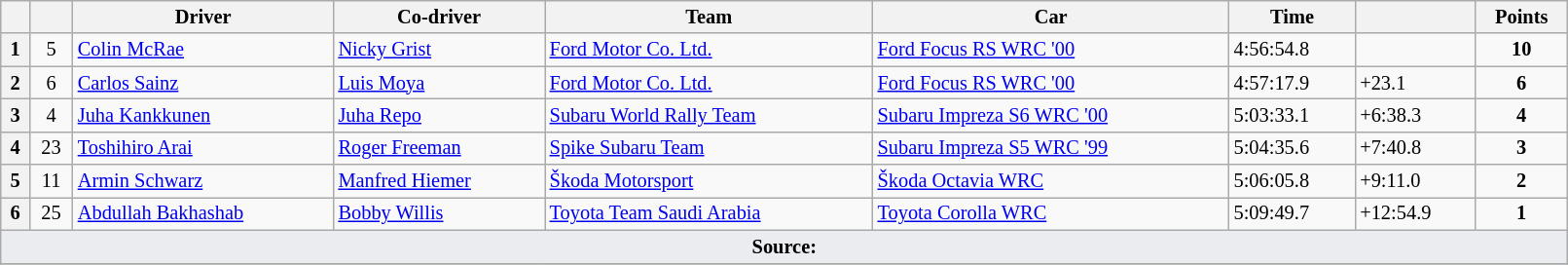<table class="wikitable" width=85% style="font-size: 85%;">
<tr>
<th></th>
<th></th>
<th>Driver</th>
<th>Co-driver</th>
<th>Team</th>
<th>Car</th>
<th>Time</th>
<th></th>
<th>Points</th>
</tr>
<tr>
<th>1</th>
<td align="center">5</td>
<td> <a href='#'>Colin McRae</a></td>
<td> <a href='#'>Nicky Grist</a></td>
<td> <a href='#'>Ford Motor Co. Ltd.</a></td>
<td><a href='#'>Ford Focus RS WRC '00</a></td>
<td>4:56:54.8</td>
<td></td>
<td align="center"><strong>10</strong></td>
</tr>
<tr>
<th>2</th>
<td align="center">6</td>
<td> <a href='#'>Carlos Sainz</a></td>
<td> <a href='#'>Luis Moya</a></td>
<td> <a href='#'>Ford Motor Co. Ltd.</a></td>
<td><a href='#'>Ford Focus RS WRC '00</a></td>
<td>4:57:17.9</td>
<td>+23.1</td>
<td align="center"><strong>6</strong></td>
</tr>
<tr>
<th>3</th>
<td align="center">4</td>
<td> <a href='#'>Juha Kankkunen</a></td>
<td> <a href='#'>Juha Repo</a></td>
<td> <a href='#'>Subaru World Rally Team</a></td>
<td><a href='#'>Subaru Impreza S6 WRC '00</a></td>
<td>5:03:33.1</td>
<td>+6:38.3</td>
<td align="center"><strong>4</strong></td>
</tr>
<tr>
<th>4</th>
<td align="center">23</td>
<td> <a href='#'>Toshihiro Arai</a></td>
<td> <a href='#'>Roger Freeman</a></td>
<td> <a href='#'>Spike Subaru Team</a></td>
<td><a href='#'>Subaru Impreza S5 WRC '99</a></td>
<td>5:04:35.6</td>
<td>+7:40.8</td>
<td align="center"><strong>3</strong></td>
</tr>
<tr>
<th>5</th>
<td align="center">11</td>
<td> <a href='#'>Armin Schwarz</a></td>
<td> <a href='#'>Manfred Hiemer</a></td>
<td> <a href='#'>Škoda Motorsport</a></td>
<td><a href='#'>Škoda Octavia WRC</a></td>
<td>5:06:05.8</td>
<td>+9:11.0</td>
<td align="center"><strong>2</strong></td>
</tr>
<tr>
<th>6</th>
<td align="center">25</td>
<td> <a href='#'>Abdullah Bakhashab</a></td>
<td> <a href='#'>Bobby Willis</a></td>
<td> <a href='#'>Toyota Team Saudi Arabia</a></td>
<td><a href='#'>Toyota Corolla WRC</a></td>
<td>5:09:49.7</td>
<td>+12:54.9</td>
<td align="center"><strong>1</strong></td>
</tr>
<tr>
<td style="background-color:#EAECF0; text-align:center" colspan="9"><strong>Source:</strong></td>
</tr>
<tr>
</tr>
</table>
